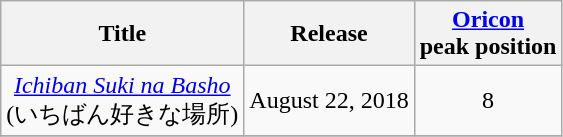<table class="wikitable" style="text-align:center;">
<tr>
<th>Title</th>
<th>Release</th>
<th><a href='#'>Oricon</a> <br> peak position</th>
</tr>
<tr>
<td><em><a href='#'>Ichiban Suki na Basho</a></em> <br> (いちばん好きな場所)</td>
<td>August 22, 2018</td>
<td>8</td>
</tr>
<tr>
</tr>
</table>
